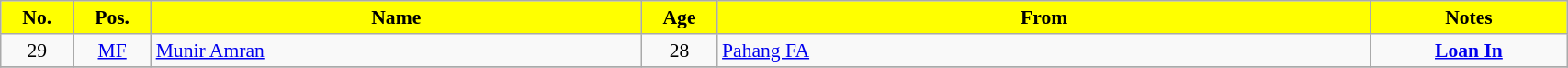<table class="wikitable sortable" style="text-align:Center; font-size:90%; width:90%;">
<tr>
<th style="background:Yellow; color:Black; width:2%">No.</th>
<th style="background:Yellow; color:Black; width:2%">Pos.</th>
<th style="background:Yellow; color:Black; width:15%">Name</th>
<th style="background:Yellow; color:Black; width:2%">Age</th>
<th style="background:Yellow; color:Black; width:20%">From</th>
<th style="background:Yellow; color:Black; width:6%">Notes</th>
</tr>
<tr>
<td>29</td>
<td><a href='#'>MF</a></td>
<td align=left> <a href='#'>Munir Amran</a></td>
<td>28</td>
<td align=left> <a href='#'>Pahang FA</a></td>
<td><strong><a href='#'>Loan In</a></strong></td>
</tr>
<tr>
</tr>
</table>
